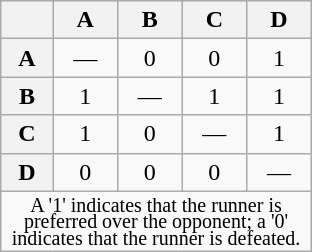<table class="wikitable" style="width:13em;margin:auto;text-align:center">
<tr>
<th></th>
<th>A</th>
<th>B</th>
<th>C</th>
<th>D</th>
</tr>
<tr>
<th>A</th>
<td>—</td>
<td>0</td>
<td>0</td>
<td>1</td>
</tr>
<tr>
<th>B</th>
<td>1</td>
<td>—</td>
<td>1</td>
<td>1</td>
</tr>
<tr>
<th>C</th>
<td>1</td>
<td>0</td>
<td>—</td>
<td>1</td>
</tr>
<tr>
<th>D</th>
<td>0</td>
<td>0</td>
<td>0</td>
<td>—</td>
</tr>
<tr>
<td colspan=6 style="line-height: 10px;"><small>A '1' indicates that the runner is preferred over the opponent; a '0' indicates that the runner is defeated.</small></td>
</tr>
</table>
